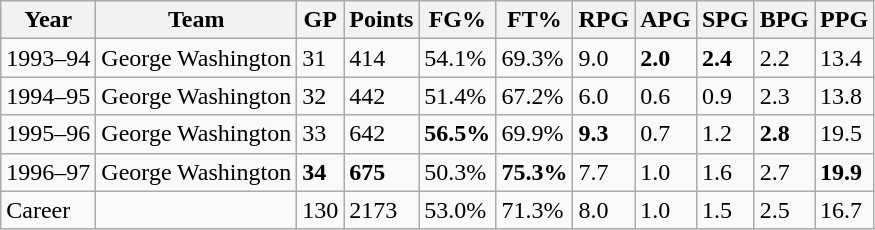<table class="wikitable">
<tr>
<th>Year</th>
<th>Team</th>
<th>GP</th>
<th>Points</th>
<th>FG%</th>
<th>FT%</th>
<th>RPG</th>
<th>APG</th>
<th>SPG</th>
<th>BPG</th>
<th>PPG</th>
</tr>
<tr>
<td>1993–94</td>
<td>George Washington</td>
<td>31</td>
<td>414</td>
<td>54.1%</td>
<td>69.3%</td>
<td>9.0</td>
<td><strong>2.0</strong></td>
<td><strong>2.4</strong></td>
<td>2.2</td>
<td>13.4</td>
</tr>
<tr>
<td>1994–95</td>
<td>George Washington</td>
<td>32</td>
<td>442</td>
<td>51.4%</td>
<td>67.2%</td>
<td>6.0</td>
<td>0.6</td>
<td>0.9</td>
<td>2.3</td>
<td>13.8</td>
</tr>
<tr>
<td>1995–96</td>
<td>George Washington</td>
<td>33</td>
<td>642</td>
<td><strong>56.5%</strong></td>
<td>69.9%</td>
<td><strong>9.3</strong></td>
<td>0.7</td>
<td>1.2</td>
<td><strong>2.8</strong></td>
<td>19.5</td>
</tr>
<tr>
<td>1996–97</td>
<td>George Washington</td>
<td><strong>34</strong></td>
<td><strong>675</strong></td>
<td>50.3%</td>
<td><strong>75.3%</strong></td>
<td>7.7</td>
<td>1.0</td>
<td>1.6</td>
<td>2.7</td>
<td><strong>19.9</strong></td>
</tr>
<tr>
<td>Career</td>
<td></td>
<td>130</td>
<td>2173</td>
<td>53.0%</td>
<td>71.3%</td>
<td>8.0</td>
<td>1.0</td>
<td>1.5</td>
<td>2.5</td>
<td>16.7</td>
</tr>
</table>
